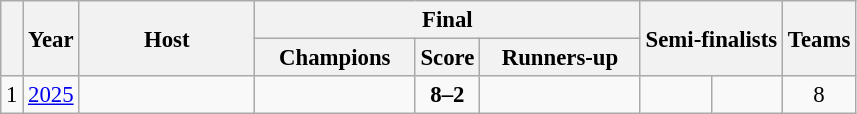<table class="wikitable" style="font-size:95%; text-align:center; width:;">
<tr>
<th rowspan=2 style= "width:;"></th>
<th rowspan=2 style= "width:;">Year</th>
<th rowspan=2 style= "width:110px;">Host</th>
<th colspan=3>Final</th>
<th rowspan=2 colspan=2>Semi-finalists</th>
<th rowspan=2>Teams</th>
</tr>
<tr>
<th width= 100px>Champions</th>
<th width=>Score</th>
<th width= 100px>Runners-up</th>
</tr>
<tr>
<td>1</td>
<td><a href='#'>2025</a></td>
<td align=left></td>
<td><strong></strong></td>
<td><strong>8–2</strong></td>
<td></td>
<td align=left></td>
<td></td>
<td>8</td>
</tr>
</table>
